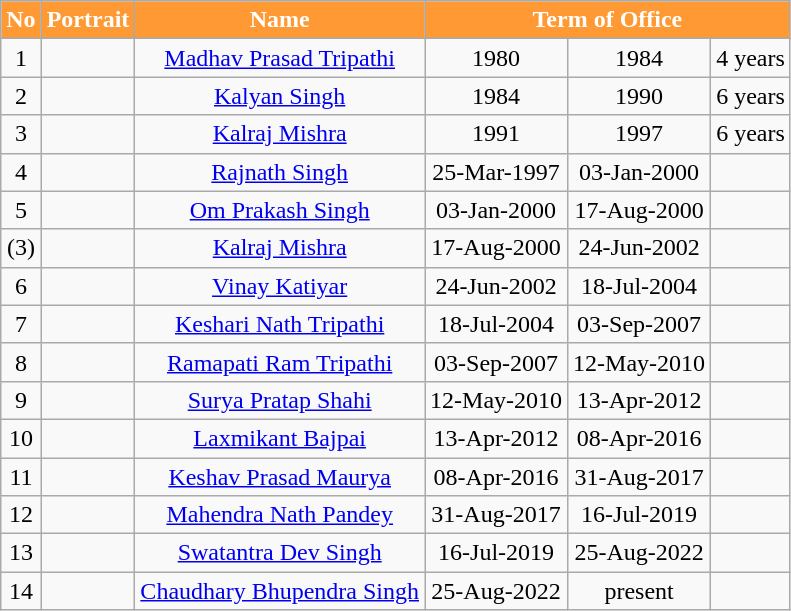<table class="wikitable">
<tr>
<th style="background-color:#FF9933; color:white">No</th>
<th style="background-color:#FF9933; color:white">Portrait</th>
<th style="background-color:#FF9933; color:white">Name</th>
<th colspan="3" style="background-color:#FF9933; color:white">Term of Office</th>
</tr>
<tr style="text-align:center;">
<td>1</td>
<td></td>
<td><a href='#'>Madhav Prasad Tripathi</a></td>
<td>1980</td>
<td>1984</td>
<td>4 years</td>
</tr>
<tr style="text-align:center;">
<td>2</td>
<td></td>
<td><a href='#'>Kalyan Singh</a></td>
<td>1984</td>
<td>1990</td>
<td>6 years</td>
</tr>
<tr style="text-align:center;">
<td>3</td>
<td></td>
<td><a href='#'>Kalraj Mishra</a></td>
<td>1991</td>
<td>1997</td>
<td>6 years</td>
</tr>
<tr style="text-align:center;">
<td>4</td>
<td></td>
<td><a href='#'>Rajnath Singh</a></td>
<td>25-Mar-1997</td>
<td>03-Jan-2000</td>
<td></td>
</tr>
<tr style="text-align:center;">
<td>5</td>
<td></td>
<td><a href='#'>Om Prakash Singh</a></td>
<td>03-Jan-2000</td>
<td>17-Aug-2000</td>
<td></td>
</tr>
<tr style="text-align:center;">
<td>(3)</td>
<td></td>
<td><a href='#'>Kalraj Mishra</a></td>
<td>17-Aug-2000</td>
<td>24-Jun-2002</td>
<td></td>
</tr>
<tr style="text-align:center;">
<td>6</td>
<td></td>
<td><a href='#'>Vinay Katiyar</a></td>
<td>24-Jun-2002</td>
<td>18-Jul-2004</td>
<td></td>
</tr>
<tr style="text-align:center;">
<td>7</td>
<td></td>
<td><a href='#'>Keshari Nath Tripathi</a></td>
<td>18-Jul-2004</td>
<td>03-Sep-2007</td>
<td></td>
</tr>
<tr style="text-align:center;">
<td>8</td>
<td></td>
<td><a href='#'>Ramapati Ram Tripathi</a></td>
<td>03-Sep-2007</td>
<td>12-May-2010</td>
<td></td>
</tr>
<tr style="text-align:center;">
<td>9</td>
<td></td>
<td><a href='#'>Surya Pratap Shahi</a></td>
<td>12-May-2010</td>
<td>13-Apr-2012</td>
<td></td>
</tr>
<tr style="text-align:center;">
<td>10</td>
<td></td>
<td><a href='#'>Laxmikant Bajpai</a></td>
<td>13-Apr-2012</td>
<td>08-Apr-2016</td>
<td></td>
</tr>
<tr style="text-align:center;">
<td>11</td>
<td></td>
<td><a href='#'>Keshav Prasad Maurya</a></td>
<td>08-Apr-2016</td>
<td>31-Aug-2017</td>
<td></td>
</tr>
<tr style="text-align:center;">
<td>12</td>
<td></td>
<td><a href='#'>Mahendra Nath Pandey</a></td>
<td>31-Aug-2017</td>
<td>16-Jul-2019</td>
<td></td>
</tr>
<tr style="text-align:center;">
<td>13</td>
<td></td>
<td><a href='#'>Swatantra Dev Singh</a></td>
<td>16-Jul-2019</td>
<td>25-Aug-2022</td>
<td></td>
</tr>
<tr style="text-align:center;">
<td>14</td>
<td></td>
<td><a href='#'>Chaudhary Bhupendra Singh</a></td>
<td>25-Aug-2022</td>
<td>present</td>
<td></td>
</tr>
</table>
